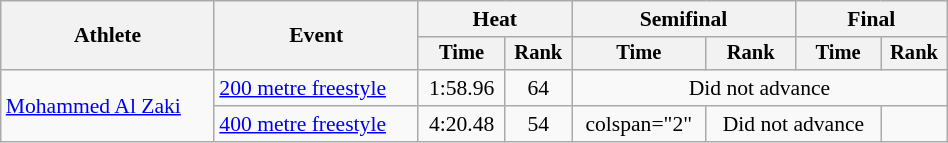<table class="wikitable" style="text-align:center; font-size:90%; width:50%;">
<tr>
<th rowspan="2">Athlete</th>
<th rowspan="2">Event</th>
<th colspan="2">Heat</th>
<th colspan="2">Semifinal</th>
<th colspan="2">Final</th>
</tr>
<tr style="font-size:95%">
<th>Time</th>
<th>Rank</th>
<th>Time</th>
<th>Rank</th>
<th>Time</th>
<th>Rank</th>
</tr>
<tr>
<td align=left rowspan=2><a href='#'>Mohammed Al Zaki</a></td>
<td align=left><a href='#'>200 metre freestyle</a></td>
<td>1:58.96</td>
<td>64</td>
<td colspan=4>Did not advance</td>
</tr>
<tr>
<td align=left><a href='#'>400 metre freestyle</a></td>
<td>4:20.48</td>
<td>54</td>
<td>colspan="2" </td>
<td colspan="2">Did not advance</td>
</tr>
</table>
